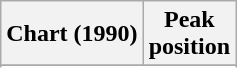<table class="wikitable sortable">
<tr>
<th align="left">Chart (1990)</th>
<th align="center">Peak<br>position</th>
</tr>
<tr>
</tr>
<tr>
</tr>
</table>
